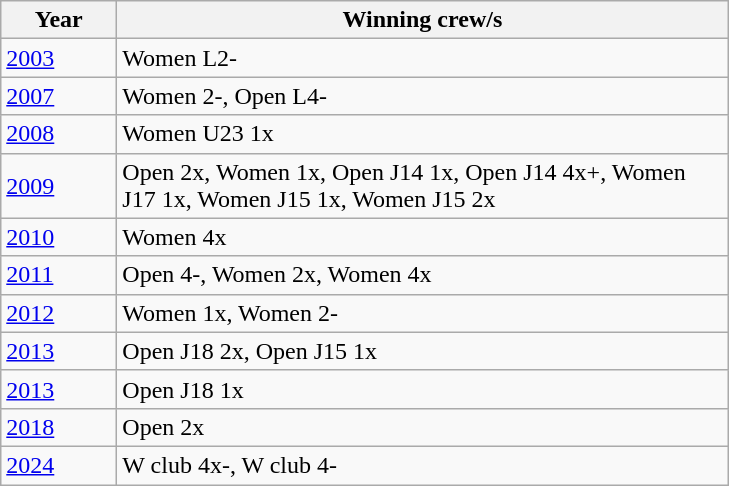<table class="wikitable">
<tr>
<th width=70>Year</th>
<th width=400>Winning crew/s</th>
</tr>
<tr>
<td><a href='#'>2003</a></td>
<td>Women L2-</td>
</tr>
<tr>
<td><a href='#'>2007</a></td>
<td>Women 2-, Open L4-</td>
</tr>
<tr>
<td><a href='#'>2008</a></td>
<td>Women U23 1x</td>
</tr>
<tr>
<td><a href='#'>2009</a></td>
<td>Open 2x, Women 1x, Open J14 1x, Open J14 4x+, Women J17 1x, Women J15 1x, Women J15 2x</td>
</tr>
<tr>
<td><a href='#'>2010</a></td>
<td>Women 4x</td>
</tr>
<tr>
<td><a href='#'>2011</a></td>
<td>Open 4-, Women 2x, Women 4x </td>
</tr>
<tr>
<td><a href='#'>2012</a></td>
<td>Women 1x, Women 2- </td>
</tr>
<tr>
<td><a href='#'>2013</a></td>
<td>Open J18 2x, Open J15 1x</td>
</tr>
<tr>
<td><a href='#'>2013</a></td>
<td>Open J18 1x</td>
</tr>
<tr>
<td><a href='#'>2018</a></td>
<td>Open 2x </td>
</tr>
<tr>
<td><a href='#'>2024</a></td>
<td>W club 4x-, W club 4-</td>
</tr>
</table>
